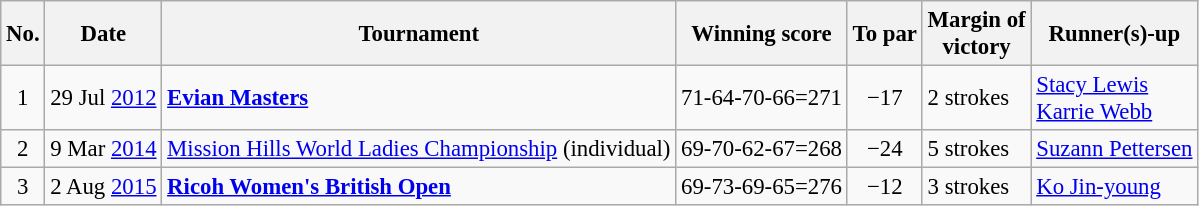<table class="wikitable" style="font-size:95%;">
<tr>
<th>No.</th>
<th>Date</th>
<th>Tournament</th>
<th>Winning score</th>
<th>To par</th>
<th>Margin of<br>victory</th>
<th>Runner(s)-up</th>
</tr>
<tr>
<td align=center>1</td>
<td align=right>29 Jul <a href='#'>2012</a></td>
<td><strong><a href='#'>Evian Masters</a></strong></td>
<td align=right>71-64-70-66=271</td>
<td align=center>−17</td>
<td>2 strokes</td>
<td> <a href='#'>Stacy Lewis</a><br> <a href='#'>Karrie Webb</a></td>
</tr>
<tr>
<td align=center>2</td>
<td align=right>9 Mar <a href='#'>2014</a></td>
<td><a href='#'>Mission Hills World Ladies Championship</a> (individual)</td>
<td align=right>69-70-62-67=268</td>
<td align=center>−24</td>
<td>5 strokes</td>
<td> <a href='#'>Suzann Pettersen</a></td>
</tr>
<tr>
<td align=center>3</td>
<td align=right>2 Aug <a href='#'>2015</a></td>
<td><strong><a href='#'>Ricoh Women's British Open</a></strong></td>
<td align=right>69-73-69-65=276</td>
<td align=center>−12</td>
<td>3 strokes</td>
<td> <a href='#'>Ko Jin-young</a></td>
</tr>
</table>
